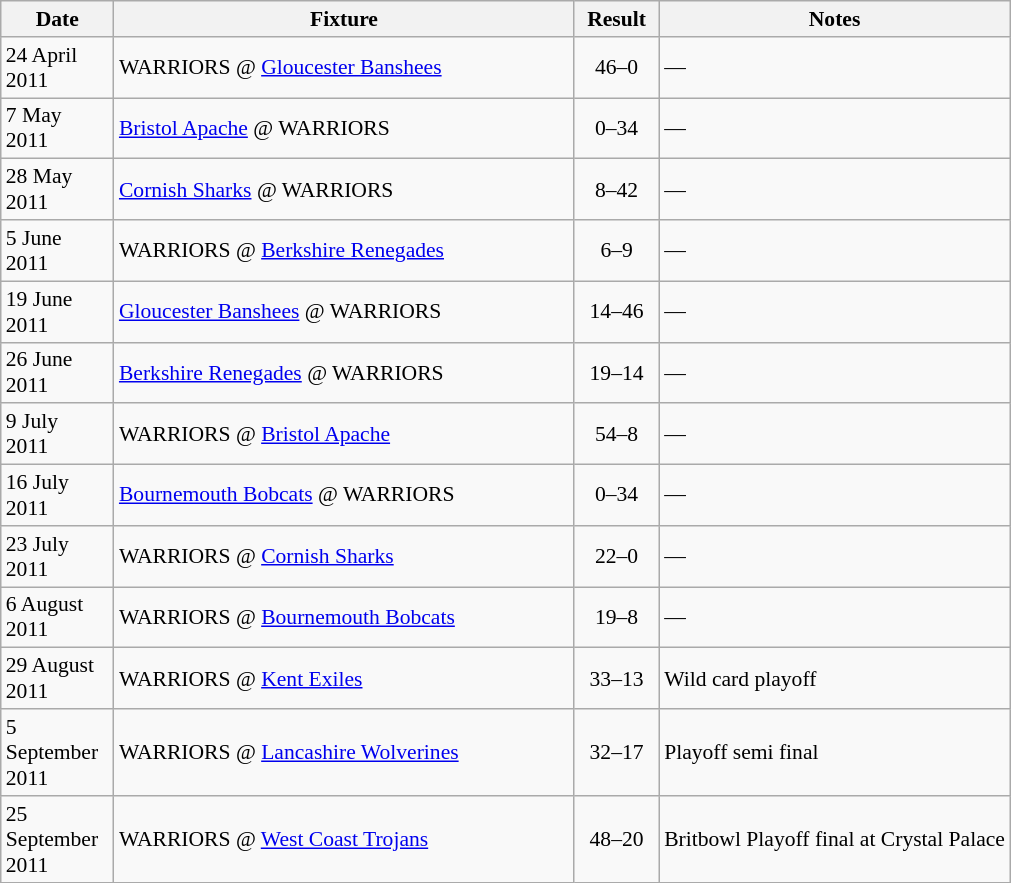<table class="wikitable" style="font-size: 90%;">
<tr>
<th width="50">Date</th>
<th width="300">Fixture</th>
<th width="50">Result</th>
<th>Notes</th>
</tr>
<tr>
<td style="padding-right:10px;">24 April 2011</td>
<td align="left">WARRIORS @ <a href='#'>Gloucester Banshees</a></td>
<td align="center">46–0</td>
<td>—</td>
</tr>
<tr>
<td style="padding-right:10px;">7 May 2011</td>
<td align="left"><a href='#'>Bristol Apache</a> @ WARRIORS</td>
<td align="center">0–34</td>
<td>—</td>
</tr>
<tr>
<td style="padding-right:10px;">28 May 2011</td>
<td align="left"><a href='#'>Cornish Sharks</a> @ WARRIORS</td>
<td align="center">8–42</td>
<td>—</td>
</tr>
<tr>
<td style="padding-right:10px;">5 June 2011</td>
<td align="left">WARRIORS @ <a href='#'>Berkshire Renegades</a></td>
<td align="center">6–9</td>
<td>—</td>
</tr>
<tr>
<td style="padding-right:10px;">19 June 2011</td>
<td align="left"><a href='#'>Gloucester Banshees</a> @ WARRIORS</td>
<td align="center">14–46</td>
<td>—</td>
</tr>
<tr>
<td style="padding-right:10px;">26 June 2011</td>
<td align="left"><a href='#'>Berkshire Renegades</a> @ WARRIORS</td>
<td align="center">19–14</td>
<td>—</td>
</tr>
<tr>
<td style="padding-right:10px;">9 July 2011</td>
<td align="left">WARRIORS @ <a href='#'>Bristol Apache</a></td>
<td align="center">54–8</td>
<td>—</td>
</tr>
<tr>
<td style="padding-right:10px;">16 July 2011</td>
<td align="left"><a href='#'>Bournemouth Bobcats</a> @ WARRIORS</td>
<td align="center">0–34</td>
<td>—</td>
</tr>
<tr>
<td style="padding-right:10px;">23 July 2011</td>
<td align="left">WARRIORS @ <a href='#'>Cornish Sharks</a></td>
<td align="center">22–0</td>
<td>—</td>
</tr>
<tr>
<td style="padding-right:10px;">6 August 2011</td>
<td align="left">WARRIORS @ <a href='#'>Bournemouth Bobcats</a></td>
<td align="center">19–8</td>
<td>—</td>
</tr>
<tr>
<td style="padding-right:10px;">29 August 2011</td>
<td align="left">WARRIORS @ <a href='#'>Kent Exiles</a></td>
<td align="center">33–13</td>
<td>Wild card playoff</td>
</tr>
<tr>
<td style="padding-right:10px;">5 September 2011</td>
<td align="left">WARRIORS @ <a href='#'>Lancashire Wolverines</a></td>
<td align="center">32–17</td>
<td>Playoff semi final</td>
</tr>
<tr>
<td style="padding-right:10px;">25 September 2011</td>
<td align="left">WARRIORS @ <a href='#'>West Coast Trojans</a></td>
<td align="center">48–20</td>
<td>Britbowl Playoff final at Crystal Palace</td>
</tr>
</table>
